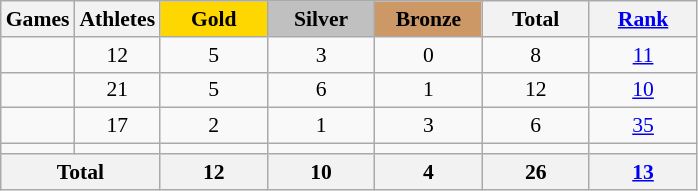<table class="wikitable sortable" style="text-align:center; font-size:90%;">
<tr>
<th>Games</th>
<th>Athletes</th>
<th style="background:gold; width:4.5em; font-weight:bold;">Gold</th>
<th style="background:silver; width:4.5em; font-weight:bold;">Silver</th>
<th style="background:#cc9966; width:4.5em; font-weight:bold;">Bronze</th>
<th style="width:4.5em; font-weight:bold;">Total</th>
<th style="width:4.5em; font-weight:bold;"><a href='#'>Rank</a></th>
</tr>
<tr>
<td align=left></td>
<td>12</td>
<td>5</td>
<td>3</td>
<td>0</td>
<td>8</td>
<td><a href='#'>11</a></td>
</tr>
<tr>
<td align=left></td>
<td>21</td>
<td>5</td>
<td>6</td>
<td>1</td>
<td>12</td>
<td><a href='#'>10</a></td>
</tr>
<tr>
<td align=left></td>
<td>17</td>
<td>2</td>
<td>1</td>
<td>3</td>
<td>6</td>
<td><a href='#'>35</a></td>
</tr>
<tr>
<td align=left><em></em></td>
<td></td>
<td></td>
<td></td>
<td></td>
<td></td>
<td></td>
</tr>
<tr>
<th colspan=2>Total</th>
<th>12</th>
<th>10</th>
<th>4</th>
<th>26</th>
<th><a href='#'>13</a></th>
</tr>
</table>
